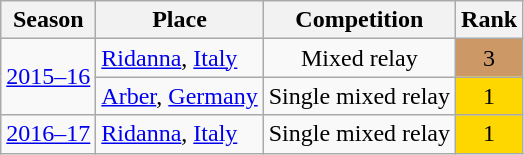<table class="wikitable sortable" style="text-align: center;">
<tr>
<th>Season</th>
<th>Place</th>
<th>Competition</th>
<th>Rank</th>
</tr>
<tr>
<td rowspan="2"><a href='#'>2015–16</a></td>
<td style="text-align: left;"> <a href='#'>Ridanna</a>, <a href='#'>Italy</a></td>
<td>Mixed relay</td>
<td bgcolor="cc9966">3</td>
</tr>
<tr>
<td style="text-align: left;"> <a href='#'>Arber</a>, <a href='#'>Germany</a></td>
<td>Single mixed relay</td>
<td bgcolor=gold>1</td>
</tr>
<tr>
<td><a href='#'>2016–17</a></td>
<td style="text-align: left;"> <a href='#'>Ridanna</a>, <a href='#'>Italy</a></td>
<td>Single mixed relay</td>
<td bgcolor=gold>1</td>
</tr>
</table>
